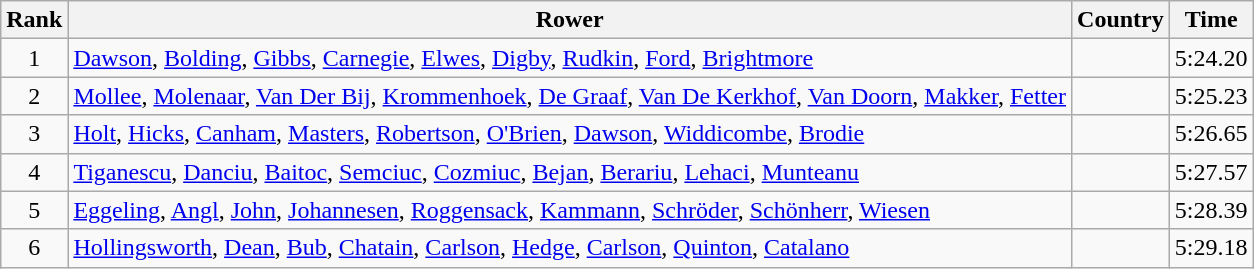<table class="wikitable" style="text-align:center">
<tr>
<th>Rank</th>
<th>Rower</th>
<th>Country</th>
<th>Time</th>
</tr>
<tr>
<td>1</td>
<td align="left"><a href='#'>Dawson</a>, <a href='#'>Bolding</a>, <a href='#'>Gibbs</a>, <a href='#'>Carnegie</a>, <a href='#'>Elwes</a>, <a href='#'>Digby</a>, <a href='#'>Rudkin</a>, <a href='#'>Ford</a>, <a href='#'>Brightmore</a></td>
<td align="left"></td>
<td>5:24.20</td>
</tr>
<tr>
<td>2</td>
<td align="left"><a href='#'>Mollee</a>, <a href='#'>Molenaar</a>, <a href='#'>Van Der Bij</a>, <a href='#'>Krommenhoek</a>, <a href='#'>De Graaf</a>, <a href='#'>Van De Kerkhof</a>, <a href='#'>Van Doorn</a>, <a href='#'>Makker</a>, <a href='#'>Fetter</a></td>
<td align="left"></td>
<td>5:25.23</td>
</tr>
<tr>
<td>3</td>
<td align="left"><a href='#'>Holt</a>, <a href='#'>Hicks</a>, <a href='#'>Canham</a>, <a href='#'>Masters</a>, <a href='#'>Robertson</a>, <a href='#'>O'Brien</a>, <a href='#'>Dawson</a>, <a href='#'>Widdicombe</a>, <a href='#'>Brodie</a></td>
<td align="left"></td>
<td>5:26.65</td>
</tr>
<tr>
<td>4</td>
<td align="left"><a href='#'>Tiganescu</a>, <a href='#'>Danciu</a>, <a href='#'>Baitoc</a>, <a href='#'>Semciuc</a>, <a href='#'>Cozmiuc</a>, <a href='#'>Bejan</a>, <a href='#'>Berariu</a>, <a href='#'>Lehaci</a>, <a href='#'>Munteanu</a></td>
<td align="left"></td>
<td>5:27.57</td>
</tr>
<tr>
<td>5</td>
<td align="left"><a href='#'>Eggeling</a>, <a href='#'>Angl</a>, <a href='#'>John</a>, <a href='#'>Johannesen</a>, <a href='#'>Roggensack</a>, <a href='#'>Kammann</a>, <a href='#'>Schröder</a>, <a href='#'>Schönherr</a>, <a href='#'>Wiesen</a></td>
<td align="left"></td>
<td>5:28.39</td>
</tr>
<tr>
<td>6</td>
<td align="left"><a href='#'>Hollingsworth</a>, <a href='#'>Dean</a>, <a href='#'>Bub</a>, <a href='#'>Chatain</a>, <a href='#'>Carlson</a>, <a href='#'>Hedge</a>, <a href='#'>Carlson</a>, <a href='#'>Quinton</a>, <a href='#'>Catalano</a></td>
<td align="left"></td>
<td>5:29.18</td>
</tr>
</table>
